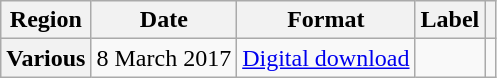<table class="wikitable plainrowheaders">
<tr>
<th scope="col">Region</th>
<th scope="col">Date</th>
<th scope="col">Format</th>
<th scope="col">Label</th>
<th scope="col"></th>
</tr>
<tr>
<th scope="row">Various</th>
<td>8 March 2017</td>
<td><a href='#'>Digital download</a></td>
<td></td>
<td></td>
</tr>
</table>
